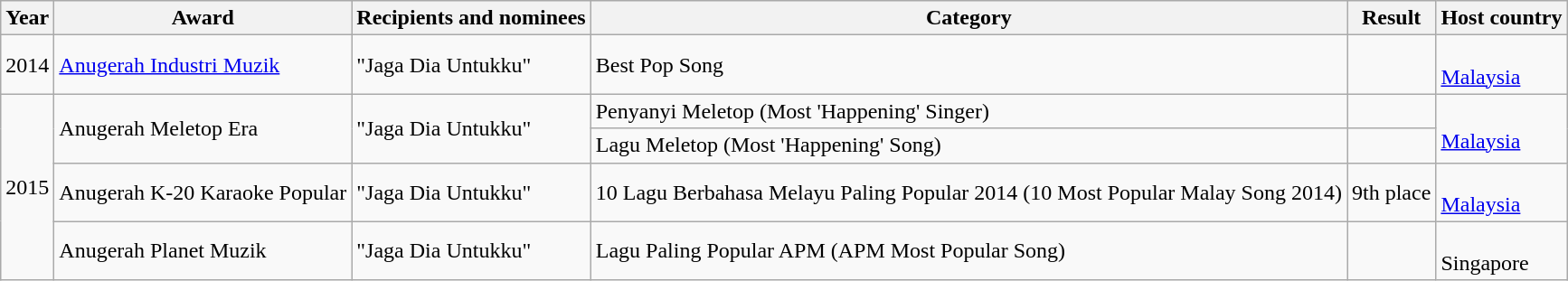<table class="wikitable">
<tr>
<th>Year</th>
<th>Award</th>
<th>Recipients and nominees</th>
<th>Category</th>
<th>Result</th>
<th>Host country</th>
</tr>
<tr>
<td>2014</td>
<td><a href='#'>Anugerah Industri Muzik</a></td>
<td>"Jaga Dia Untukku"</td>
<td>Best Pop Song</td>
<td></td>
<td> <br> <a href='#'>Malaysia</a></td>
</tr>
<tr>
<td rowspan="4">2015</td>
<td rowspan="2">Anugerah Meletop Era</td>
<td rowspan="2">"Jaga Dia Untukku"</td>
<td rowspan="1">Penyanyi Meletop (Most 'Happening' Singer)</td>
<td></td>
<td rowspan="2"> <br> <a href='#'>Malaysia</a></td>
</tr>
<tr>
<td rowspan="1">Lagu Meletop (Most 'Happening' Song)</td>
<td></td>
</tr>
<tr>
<td rowspan="1">Anugerah K-20 Karaoke Popular</td>
<td rowspan="1">"Jaga Dia Untukku"</td>
<td rowspan="1">10 Lagu Berbahasa Melayu Paling Popular 2014 (10 Most Popular Malay Song 2014)</td>
<td> 9th place</td>
<td rowspan="1"> <br> <a href='#'>Malaysia</a></td>
</tr>
<tr>
<td>Anugerah Planet Muzik</td>
<td rowspan="1">"Jaga Dia Untukku"</td>
<td>Lagu Paling Popular APM (APM Most Popular Song)</td>
<td></td>
<td rowspan="1"> <br> Singapore</td>
</tr>
</table>
